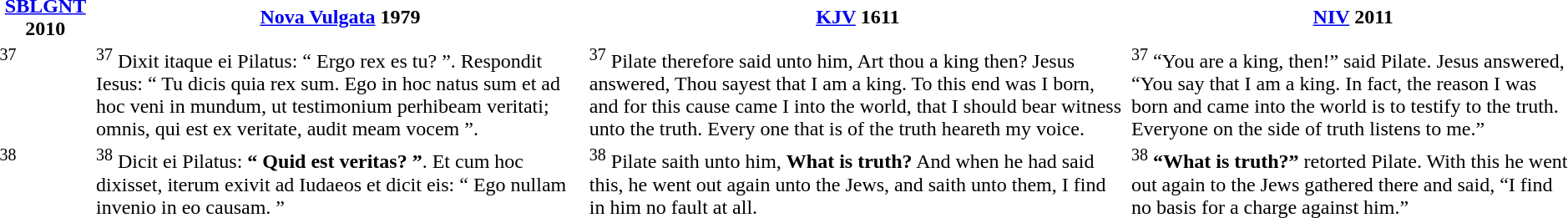<table>
<tr>
<th><a href='#'>SBLGNT</a> 2010</th>
<th><a href='#'>Nova Vulgata</a> 1979</th>
<th><a href='#'>KJV</a> 1611</th>
<th><a href='#'>NIV</a> 2011</th>
</tr>
<tr style="vertical-align:top;">
<td><sup>37</sup> </td>
<td><sup>37</sup> Dixit itaque ei Pilatus: “ Ergo rex es tu? ”. Respondit Iesus: “ Tu dicis quia rex sum. Ego in hoc natus sum et ad hoc veni in mundum, ut testimonium perhibeam veritati; omnis, qui est ex veritate, audit meam vocem ”.</td>
<td><sup>37</sup> Pilate therefore said unto him, Art thou a king then? Jesus answered, Thou sayest that I am a king. To this end was I born, and for this cause came I into the world, that I should bear witness unto the truth. Every one that is of the truth heareth my voice.</td>
<td><sup>37</sup> “You are a king, then!” said Pilate. Jesus answered, “You say that I am a king. In fact, the reason I was born and came into the world is to testify to the truth. Everyone on the side of truth listens to me.”</td>
</tr>
<tr style="vertical-align:top;">
<td><sup>38</sup> </td>
<td><sup>38</sup> Dicit ei Pilatus: <strong>“ Quid est veritas? ”</strong>. Et cum hoc dixisset, iterum exivit ad Iudaeos et dicit eis: “ Ego nullam invenio in eo causam. ”</td>
<td><sup>38</sup> Pilate saith unto him, <strong>What is truth?</strong> And when he had said this, he went out again unto the Jews, and saith unto them, I find in him no fault at all.</td>
<td><sup>38</sup> <strong>“What is truth?”</strong> retorted Pilate. With this he went out again to the Jews gathered there and said, “I find no basis for a charge against him.”</td>
</tr>
</table>
